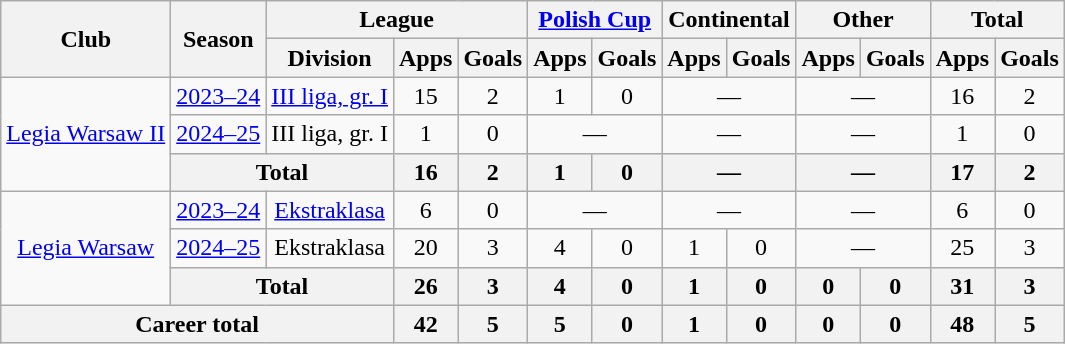<table class="wikitable" style="text-align: center;">
<tr>
<th rowspan="2">Club</th>
<th rowspan="2">Season</th>
<th colspan="3">League</th>
<th colspan="2"><a href='#'>Polish Cup</a></th>
<th colspan="2">Continental</th>
<th colspan="2">Other</th>
<th colspan="2">Total</th>
</tr>
<tr>
<th>Division</th>
<th>Apps</th>
<th>Goals</th>
<th>Apps</th>
<th>Goals</th>
<th>Apps</th>
<th>Goals</th>
<th>Apps</th>
<th>Goals</th>
<th>Apps</th>
<th>Goals</th>
</tr>
<tr>
<td rowspan="3"><a href='#'>Legia Warsaw II</a></td>
<td><a href='#'>2023–24</a></td>
<td><a href='#'>III liga, gr. I</a></td>
<td>15</td>
<td>2</td>
<td>1</td>
<td>0</td>
<td colspan="2">—</td>
<td colspan="2">—</td>
<td>16</td>
<td>2</td>
</tr>
<tr>
<td><a href='#'>2024–25</a></td>
<td>III liga, gr. I</td>
<td>1</td>
<td>0</td>
<td colspan="2">—</td>
<td colspan="2">—</td>
<td colspan="2">—</td>
<td>1</td>
<td>0</td>
</tr>
<tr>
<th colspan="2">Total</th>
<th>16</th>
<th>2</th>
<th>1</th>
<th>0</th>
<th colspan="2">—</th>
<th colspan="2">—</th>
<th>17</th>
<th>2</th>
</tr>
<tr>
<td rowspan="3"><a href='#'>Legia Warsaw</a></td>
<td><a href='#'>2023–24</a></td>
<td><a href='#'>Ekstraklasa</a></td>
<td>6</td>
<td>0</td>
<td colspan="2">—</td>
<td colspan="2">—</td>
<td colspan="2">—</td>
<td>6</td>
<td>0</td>
</tr>
<tr>
<td><a href='#'>2024–25</a></td>
<td>Ekstraklasa</td>
<td>20</td>
<td>3</td>
<td>4</td>
<td>0</td>
<td>1</td>
<td>0</td>
<td colspan="2">—</td>
<td>25</td>
<td>3</td>
</tr>
<tr>
<th colspan="2">Total</th>
<th>26</th>
<th>3</th>
<th>4</th>
<th>0</th>
<th>1</th>
<th>0</th>
<th>0</th>
<th>0</th>
<th>31</th>
<th>3</th>
</tr>
<tr>
<th colspan="3">Career total</th>
<th>42</th>
<th>5</th>
<th>5</th>
<th>0</th>
<th>1</th>
<th>0</th>
<th>0</th>
<th>0</th>
<th>48</th>
<th>5</th>
</tr>
</table>
